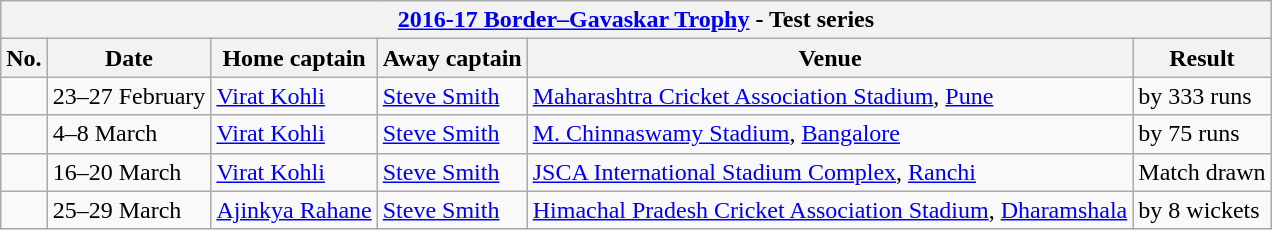<table class="wikitable">
<tr>
<th colspan="6"><a href='#'>2016-17 Border–Gavaskar Trophy</a> - Test series</th>
</tr>
<tr>
<th>No.</th>
<th>Date</th>
<th>Home captain</th>
<th>Away captain</th>
<th>Venue</th>
<th>Result</th>
</tr>
<tr>
<td></td>
<td>23–27 February</td>
<td><a href='#'>Virat Kohli</a></td>
<td><a href='#'>Steve Smith</a></td>
<td><a href='#'>Maharashtra Cricket Association Stadium</a>, <a href='#'>Pune</a></td>
<td> by 333 runs</td>
</tr>
<tr>
<td></td>
<td>4–8 March</td>
<td><a href='#'>Virat Kohli</a></td>
<td><a href='#'>Steve Smith</a></td>
<td><a href='#'>M. Chinnaswamy Stadium</a>, <a href='#'>Bangalore</a></td>
<td> by 75 runs</td>
</tr>
<tr>
<td></td>
<td>16–20 March</td>
<td><a href='#'>Virat Kohli</a></td>
<td><a href='#'>Steve Smith</a></td>
<td><a href='#'>JSCA International Stadium Complex</a>, <a href='#'>Ranchi</a></td>
<td>Match drawn</td>
</tr>
<tr>
<td></td>
<td>25–29 March</td>
<td><a href='#'>Ajinkya Rahane</a></td>
<td><a href='#'>Steve Smith</a></td>
<td><a href='#'>Himachal Pradesh Cricket Association Stadium</a>, <a href='#'>Dharamshala</a></td>
<td> by 8 wickets</td>
</tr>
</table>
